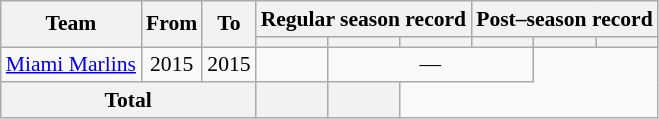<table class="wikitable" Style="text-align: center;font-size:90%">
<tr>
<th rowspan="2">Team</th>
<th rowspan="2">From</th>
<th rowspan="2">To</th>
<th colspan="3">Regular season record</th>
<th colspan="3">Post–season record</th>
</tr>
<tr>
<th></th>
<th></th>
<th></th>
<th></th>
<th></th>
<th></th>
</tr>
<tr>
<td><a href='#'>Miami Marlins</a></td>
<td>2015</td>
<td>2015</td>
<td></td>
<td colspan="3">—</td>
</tr>
<tr>
<th colspan="3">Total</th>
<th></th>
<th></th>
</tr>
</table>
